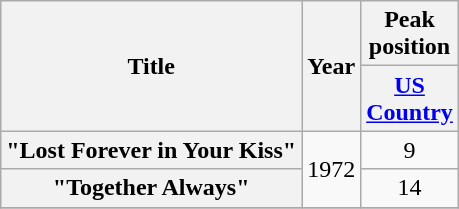<table class="wikitable plainrowheaders" style="text-align:center;">
<tr>
<th scope="col" rowspan = "2">Title</th>
<th scope="col" rowspan = "2">Year</th>
<th scope="col" colspan="1">Peak<br>position</th>
</tr>
<tr>
<th><a href='#'>US<br>Country</a><br></th>
</tr>
<tr>
<th scope = "row">"Lost Forever in Your Kiss"</th>
<td rowspan = "2">1972</td>
<td>9</td>
</tr>
<tr>
<th scope = "row">"Together Always"</th>
<td>14</td>
</tr>
<tr>
</tr>
</table>
